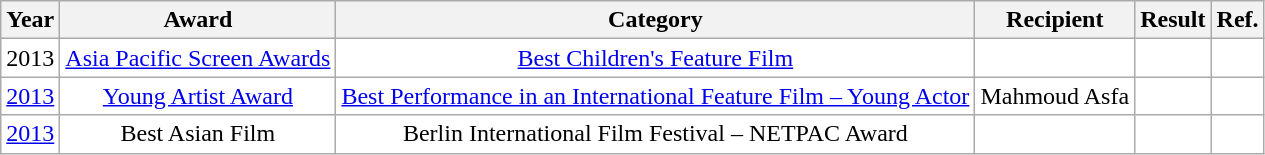<table class="wikitable" rowspan=5; style="text-align: center; background:#ffffff;">
<tr>
<th>Year</th>
<th>Award</th>
<th>Category</th>
<th>Recipient</th>
<th>Result</th>
<th>Ref.</th>
</tr>
<tr>
<td>2013</td>
<td><a href='#'>Asia Pacific Screen Awards</a></td>
<td><a href='#'>Best Children's Feature Film</a></td>
<td></td>
<td></td>
<td></td>
</tr>
<tr>
<td><a href='#'>2013</a></td>
<td><a href='#'>Young Artist Award</a></td>
<td><a href='#'>Best Performance in an International Feature Film – Young Actor</a></td>
<td>Mahmoud Asfa</td>
<td></td>
<td></td>
</tr>
<tr>
<td><a href='#'>2013</a></td>
<td>Best Asian Film</td>
<td>Berlin International Film Festival – NETPAC Award</td>
<td></td>
<td></td>
<td></td>
</tr>
</table>
